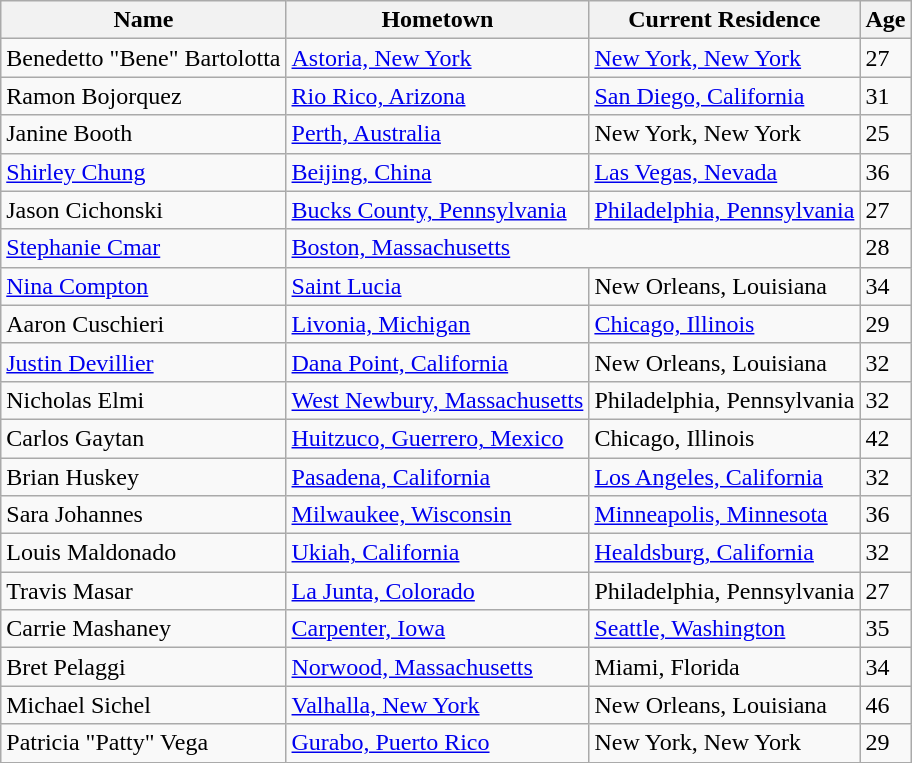<table class="wikitable sortable">
<tr>
<th>Name</th>
<th>Hometown</th>
<th>Current Residence</th>
<th>Age</th>
</tr>
<tr>
<td>Benedetto "Bene" Bartolotta</td>
<td><a href='#'>Astoria, New York</a></td>
<td><a href='#'>New York, New York</a></td>
<td>27</td>
</tr>
<tr>
<td>Ramon Bojorquez</td>
<td><a href='#'>Rio Rico, Arizona</a></td>
<td><a href='#'>San Diego, California</a></td>
<td>31</td>
</tr>
<tr>
<td>Janine Booth</td>
<td><a href='#'>Perth, Australia</a></td>
<td>New York, New York</td>
<td>25</td>
</tr>
<tr>
<td><a href='#'>Shirley Chung</a></td>
<td><a href='#'>Beijing, China</a></td>
<td><a href='#'>Las Vegas, Nevada</a></td>
<td>36</td>
</tr>
<tr>
<td>Jason Cichonski</td>
<td><a href='#'>Bucks County, Pennsylvania</a></td>
<td><a href='#'>Philadelphia, Pennsylvania</a></td>
<td>27</td>
</tr>
<tr>
<td><a href='#'>Stephanie Cmar</a></td>
<td colspan="2"><a href='#'>Boston, Massachusetts</a></td>
<td>28</td>
</tr>
<tr>
<td><a href='#'>Nina Compton</a></td>
<td><a href='#'>Saint Lucia</a></td>
<td>New Orleans, Louisiana</td>
<td>34</td>
</tr>
<tr>
<td>Aaron Cuschieri</td>
<td><a href='#'>Livonia, Michigan</a></td>
<td><a href='#'>Chicago, Illinois</a></td>
<td>29</td>
</tr>
<tr>
<td><a href='#'>Justin Devillier</a></td>
<td><a href='#'>Dana Point, California</a></td>
<td>New Orleans, Louisiana</td>
<td>32</td>
</tr>
<tr>
<td>Nicholas Elmi</td>
<td><a href='#'>West Newbury, Massachusetts</a></td>
<td>Philadelphia, Pennsylvania</td>
<td>32</td>
</tr>
<tr>
<td>Carlos Gaytan</td>
<td><a href='#'>Huitzuco, Guerrero, Mexico</a></td>
<td>Chicago, Illinois</td>
<td>42</td>
</tr>
<tr>
<td>Brian Huskey</td>
<td><a href='#'>Pasadena, California</a></td>
<td><a href='#'>Los Angeles, California</a></td>
<td>32</td>
</tr>
<tr>
<td>Sara Johannes</td>
<td><a href='#'>Milwaukee, Wisconsin</a></td>
<td><a href='#'>Minneapolis, Minnesota</a></td>
<td>36</td>
</tr>
<tr>
<td>Louis Maldonado</td>
<td><a href='#'>Ukiah, California</a></td>
<td><a href='#'>Healdsburg, California</a></td>
<td>32</td>
</tr>
<tr>
<td>Travis Masar</td>
<td><a href='#'>La Junta, Colorado</a></td>
<td>Philadelphia, Pennsylvania</td>
<td>27</td>
</tr>
<tr>
<td>Carrie Mashaney</td>
<td><a href='#'>Carpenter, Iowa</a></td>
<td><a href='#'>Seattle, Washington</a></td>
<td>35</td>
</tr>
<tr>
<td>Bret Pelaggi</td>
<td><a href='#'>Norwood, Massachusetts</a></td>
<td>Miami, Florida</td>
<td>34</td>
</tr>
<tr>
<td>Michael Sichel</td>
<td><a href='#'>Valhalla, New York</a></td>
<td>New Orleans, Louisiana</td>
<td>46</td>
</tr>
<tr>
<td>Patricia "Patty" Vega</td>
<td><a href='#'>Gurabo, Puerto Rico</a></td>
<td>New York, New York</td>
<td>29</td>
</tr>
<tr>
</tr>
</table>
